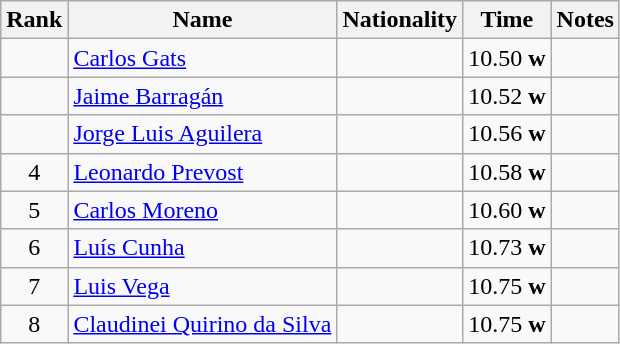<table class="wikitable sortable" style="text-align:center">
<tr>
<th>Rank</th>
<th>Name</th>
<th>Nationality</th>
<th>Time</th>
<th>Notes</th>
</tr>
<tr>
<td align=center></td>
<td align=left><a href='#'>Carlos Gats</a></td>
<td align=left></td>
<td>10.50 <strong>w</strong></td>
<td></td>
</tr>
<tr>
<td align=center></td>
<td align=left><a href='#'>Jaime Barragán</a></td>
<td align=left></td>
<td>10.52 <strong>w</strong></td>
<td></td>
</tr>
<tr>
<td align=center></td>
<td align=left><a href='#'>Jorge Luis Aguilera</a></td>
<td align=left></td>
<td>10.56 <strong>w</strong></td>
<td></td>
</tr>
<tr>
<td align=center>4</td>
<td align=left><a href='#'>Leonardo Prevost</a></td>
<td align=left></td>
<td>10.58 <strong>w</strong></td>
<td></td>
</tr>
<tr>
<td align=center>5</td>
<td align=left><a href='#'>Carlos Moreno</a></td>
<td align=left></td>
<td>10.60 <strong>w</strong></td>
<td></td>
</tr>
<tr>
<td align=center>6</td>
<td align=left><a href='#'>Luís Cunha</a></td>
<td align=left></td>
<td>10.73 <strong>w</strong></td>
<td></td>
</tr>
<tr>
<td align=center>7</td>
<td align=left><a href='#'>Luis Vega</a></td>
<td align=left></td>
<td>10.75 <strong>w</strong></td>
<td></td>
</tr>
<tr>
<td align=center>8</td>
<td align=left><a href='#'>Claudinei Quirino da Silva</a></td>
<td align=left></td>
<td>10.75 <strong>w</strong></td>
<td></td>
</tr>
</table>
